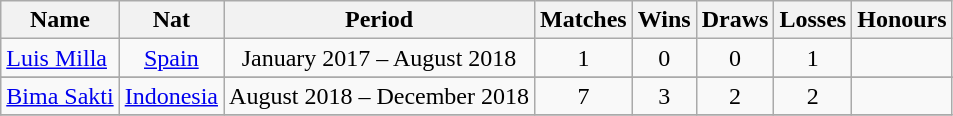<table class="wikitable">
<tr>
<th>Name</th>
<th>Nat</th>
<th>Period</th>
<th>Matches</th>
<th>Wins</th>
<th>Draws</th>
<th>Losses</th>
<th>Honours</th>
</tr>
<tr>
<td><a href='#'>Luis Milla</a></td>
<td align="center"> <a href='#'>Spain</a></td>
<td align="center">January 2017 – August 2018</td>
<td align="center">1</td>
<td align="center">0</td>
<td align="center">0</td>
<td align="center">1</td>
<td></td>
</tr>
<tr>
</tr>
<tr>
<td><a href='#'>Bima Sakti</a></td>
<td align="center"> <a href='#'>Indonesia</a></td>
<td align="center">August 2018 – December 2018</td>
<td align="center">7</td>
<td align="center">3</td>
<td align="center">2</td>
<td align="center">2</td>
<td></td>
</tr>
<tr>
</tr>
</table>
